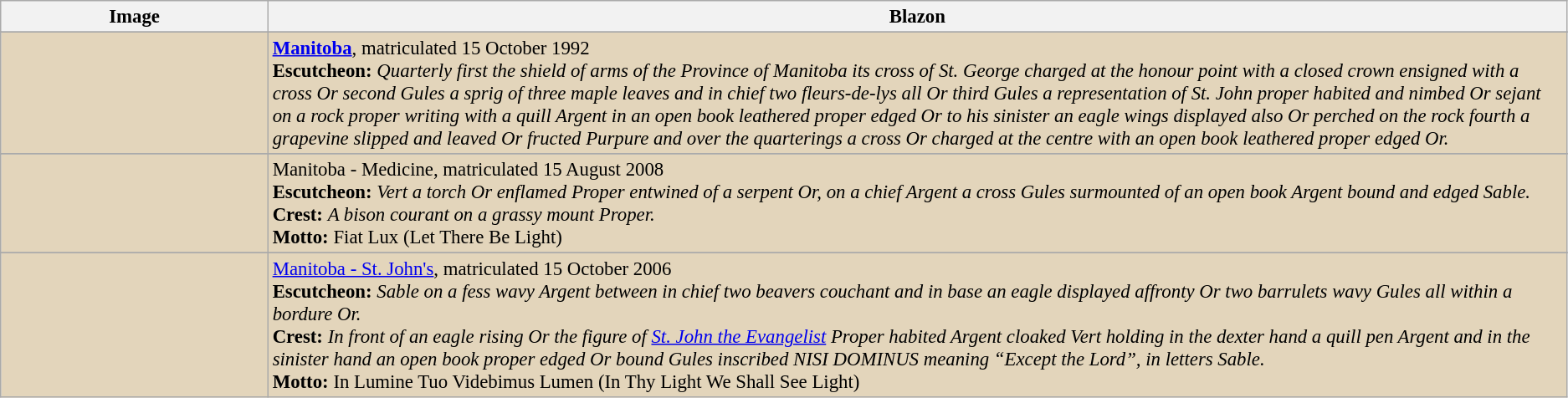<table class=wikitable style=font-size:95%>
<tr style="vertical-align:top; text-align:center;">
<th style="width:206px;">Image</th>
<th>Blazon</th>
</tr>
<tr valign=top>
</tr>
<tr scope=row style="background:#e3d5bb">
<td align=center></td>
<td><strong><a href='#'>Manitoba</a></strong>, matriculated 15 October 1992<br><strong>Escutcheon:</strong> <em>Quarterly first the shield of arms of the Province of Manitoba its cross of St. George charged at the honour point with a closed crown ensigned with a cross Or second Gules a sprig of three maple leaves and in chief two fleurs-de-lys all Or third Gules a representation of St. John proper habited and nimbed Or sejant on a rock proper writing with a quill Argent in an open book leathered proper edged Or to his sinister an eagle wings displayed also Or perched on the rock fourth a grapevine slipped and leaved Or fructed Purpure and over the quarterings a cross Or charged at the centre with an open book leathered proper edged Or.</em>
</td>
</tr>
<tr valign=top>
</tr>
<tr scope=row style="background:#e3d5bb">
<td align=center></td>
<td>Manitoba - Medicine, matriculated 15 August 2008<br><strong>Escutcheon:</strong> <em>Vert a torch Or enflamed Proper entwined of a serpent Or, on a chief Argent a cross Gules surmounted of an open book Argent bound and edged Sable.</em><br>
<strong>Crest:</strong> <em>A bison courant on a grassy mount Proper.</em><br>
<strong>Motto:</strong> Fiat Lux (Let There Be Light)
</td>
</tr>
<tr valign=top>
</tr>
<tr scope=row style="background:#e3d5bb">
<td align=center></td>
<td><a href='#'>Manitoba - St. John's</a>, matriculated 15 October 2006<br><strong>Escutcheon:</strong> <em>Sable on a fess wavy Argent between in chief two beavers couchant and in base an eagle displayed affronty Or two barrulets wavy Gules all within a bordure Or.</em><br>
<strong>Crest:</strong> <em>In front of an eagle rising Or the figure of <a href='#'>St. John the Evangelist</a> Proper habited Argent cloaked Vert holding in the dexter hand a quill pen Argent and in the sinister hand an open book proper edged Or bound Gules inscribed NISI DOMINUS meaning “Except the Lord”, in letters Sable.</em><br>
<strong>Motto:</strong> In Lumine Tuo Videbimus Lumen (In Thy Light We Shall See Light)
</td>
</tr>
</table>
